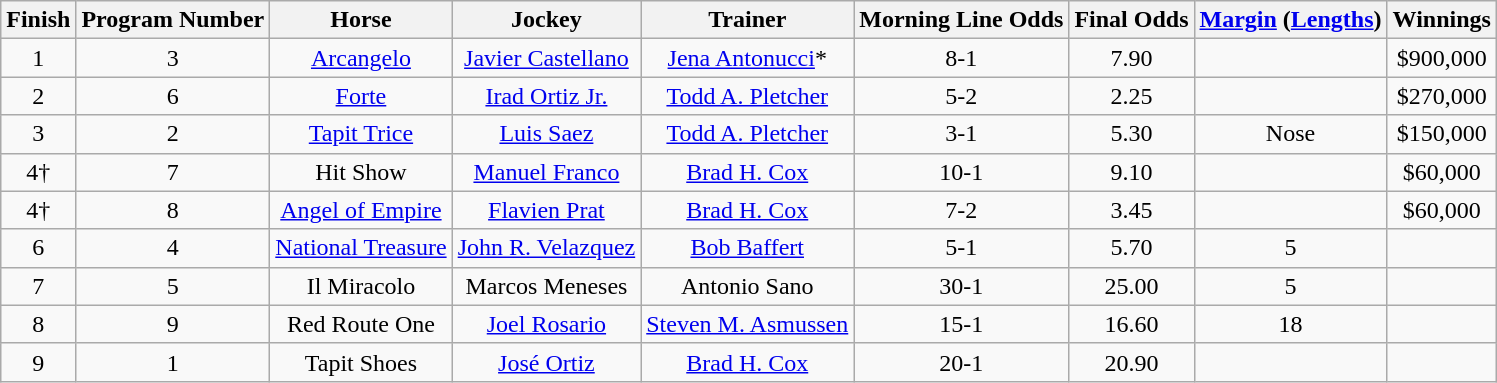<table class="wikitable" style="text-align:center">
<tr>
<th scope="col">Finish</th>
<th scope="col">Program Number</th>
<th scope="col">Horse</th>
<th scope="col">Jockey</th>
<th scope="col">Trainer</th>
<th scope="col">Morning Line Odds</th>
<th scope="col">Final Odds</th>
<th scope="col"><a href='#'>Margin</a> (<a href='#'>Lengths</a>)</th>
<th scope="col">Winnings</th>
</tr>
<tr>
<td>1</td>
<td>3</td>
<td><a href='#'>Arcangelo</a></td>
<td><a href='#'>Javier Castellano</a></td>
<td><a href='#'>Jena Antonucci</a>*</td>
<td>8-1</td>
<td>7.90</td>
<td></td>
<td>$900,000</td>
</tr>
<tr>
<td>2</td>
<td>6</td>
<td><a href='#'>Forte</a></td>
<td><a href='#'>Irad Ortiz Jr.</a></td>
<td><a href='#'>Todd A. Pletcher</a></td>
<td>5-2</td>
<td>2.25</td>
<td></td>
<td>$270,000</td>
</tr>
<tr>
<td>3</td>
<td>2</td>
<td><a href='#'>Tapit Trice</a></td>
<td><a href='#'>Luis Saez</a></td>
<td><a href='#'>Todd A. Pletcher</a></td>
<td>3-1</td>
<td>5.30</td>
<td>Nose</td>
<td>$150,000</td>
</tr>
<tr>
<td>4†</td>
<td>7</td>
<td>Hit Show</td>
<td><a href='#'>Manuel Franco</a></td>
<td><a href='#'>Brad H. Cox</a></td>
<td>10-1</td>
<td>9.10</td>
<td></td>
<td>$60,000</td>
</tr>
<tr>
<td>4†</td>
<td>8</td>
<td><a href='#'>Angel of Empire</a></td>
<td><a href='#'>Flavien Prat</a></td>
<td><a href='#'>Brad H. Cox</a></td>
<td>7-2</td>
<td>3.45</td>
<td></td>
<td>$60,000</td>
</tr>
<tr>
<td>6</td>
<td>4</td>
<td><a href='#'>National Treasure</a></td>
<td><a href='#'>John R. Velazquez</a></td>
<td><a href='#'>Bob Baffert</a></td>
<td>5-1</td>
<td>5.70</td>
<td>5</td>
<td></td>
</tr>
<tr>
<td>7</td>
<td>5</td>
<td>Il Miracolo</td>
<td>Marcos Meneses</td>
<td>Antonio Sano</td>
<td>30-1</td>
<td>25.00</td>
<td>5</td>
<td></td>
</tr>
<tr>
<td>8</td>
<td>9</td>
<td>Red Route One</td>
<td><a href='#'>Joel Rosario</a></td>
<td><a href='#'>Steven M. Asmussen</a></td>
<td>15-1</td>
<td>16.60</td>
<td>18</td>
<td></td>
</tr>
<tr>
<td>9</td>
<td>1</td>
<td>Tapit Shoes</td>
<td><a href='#'>José Ortiz</a></td>
<td><a href='#'>Brad H. Cox</a></td>
<td>20-1</td>
<td>20.90</td>
<td></td>
<td></td>
</tr>
</table>
